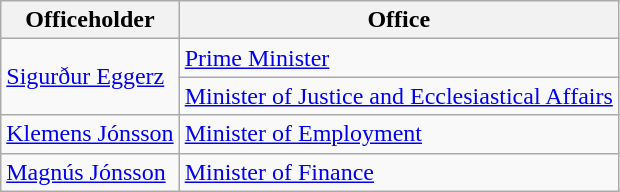<table class="wikitable">
<tr>
<th>Officeholder</th>
<th>Office</th>
</tr>
<tr>
<td rowspan=2><a href='#'>Sigurður Eggerz</a></td>
<td><a href='#'>Prime Minister</a></td>
</tr>
<tr>
<td><a href='#'>Minister of Justice and Ecclesiastical Affairs</a></td>
</tr>
<tr>
<td><a href='#'>Klemens Jónsson</a></td>
<td><a href='#'>Minister of Employment</a></td>
</tr>
<tr>
<td><a href='#'>Magnús Jónsson</a></td>
<td><a href='#'>Minister of Finance</a></td>
</tr>
</table>
